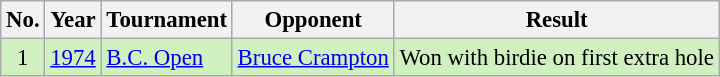<table class="wikitable" style="font-size:95%;">
<tr>
<th>No.</th>
<th>Year</th>
<th>Tournament</th>
<th>Opponent</th>
<th>Result</th>
</tr>
<tr style="background:#D0F0C0;">
<td align=center>1</td>
<td><a href='#'>1974</a></td>
<td><a href='#'>B.C. Open</a></td>
<td> <a href='#'>Bruce Crampton</a></td>
<td>Won with birdie on first extra hole</td>
</tr>
</table>
